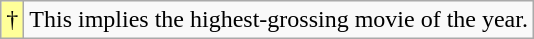<table class="wikitable">
<tr>
<td style="background-color:#FFFF99">†</td>
<td>This implies the highest-grossing movie of the year.</td>
</tr>
</table>
